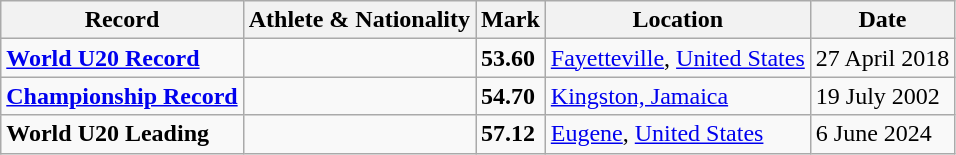<table class="wikitable">
<tr>
<th scope="col">Record</th>
<th scope="col">Athlete & Nationality</th>
<th scope="col">Mark</th>
<th scope="col">Location</th>
<th scope="col">Date</th>
</tr>
<tr>
<td><strong><a href='#'>World U20 Record</a></strong></td>
<td></td>
<td><strong>53.60</strong></td>
<td><a href='#'>Fayetteville</a>, <a href='#'>United States</a></td>
<td>27 April 2018</td>
</tr>
<tr>
<td><strong><a href='#'>Championship Record</a></strong></td>
<td></td>
<td><strong>54.70</strong></td>
<td><a href='#'>Kingston, Jamaica</a></td>
<td>19 July 2002</td>
</tr>
<tr>
<td><strong>World U20 Leading</strong></td>
<td></td>
<td><strong>57.12</strong></td>
<td><a href='#'>Eugene</a>, <a href='#'>United States</a></td>
<td>6 June 2024</td>
</tr>
</table>
